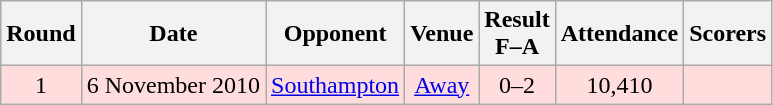<table class="wikitable" style="text-align:center">
<tr>
<th>Round</th>
<th>Date</th>
<th>Opponent</th>
<th>Venue</th>
<th>Result<br>F–A</th>
<th>Attendance</th>
<th>Scorers</th>
</tr>
<tr style="background: #ffdddd;">
<td>1</td>
<td>6 November 2010</td>
<td><a href='#'>Southampton</a></td>
<td><a href='#'>Away</a></td>
<td>0–2</td>
<td>10,410</td>
<td></td>
</tr>
</table>
